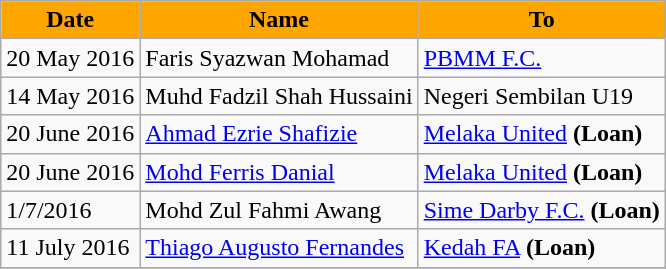<table class="wikitable sortable">
<tr>
<th style="background:Orange; color:Black;">Date</th>
<th style="background:Orange; color:Black;">Name</th>
<th style="background:Orange; color:Black;">To</th>
</tr>
<tr>
<td>20 May 2016</td>
<td> Faris Syazwan Mohamad</td>
<td> <a href='#'>PBMM F.C.</a></td>
</tr>
<tr>
<td>14 May 2016</td>
<td> Muhd Fadzil Shah Hussaini</td>
<td> Negeri Sembilan U19</td>
</tr>
<tr>
<td>20 June 2016</td>
<td> <a href='#'>Ahmad Ezrie Shafizie</a></td>
<td> <a href='#'>Melaka United</a> <strong>(Loan)</strong></td>
</tr>
<tr>
<td>20 June 2016</td>
<td> <a href='#'>Mohd Ferris Danial</a></td>
<td> <a href='#'>Melaka United</a> <strong>(Loan)</strong></td>
</tr>
<tr>
<td>1/7/2016</td>
<td> Mohd Zul Fahmi Awang</td>
<td> <a href='#'>Sime Darby F.C.</a> <strong>(Loan)</strong></td>
</tr>
<tr>
<td>11 July 2016</td>
<td> <a href='#'>Thiago Augusto Fernandes</a></td>
<td> <a href='#'>Kedah FA</a> <strong>(Loan)</strong></td>
</tr>
<tr>
</tr>
</table>
